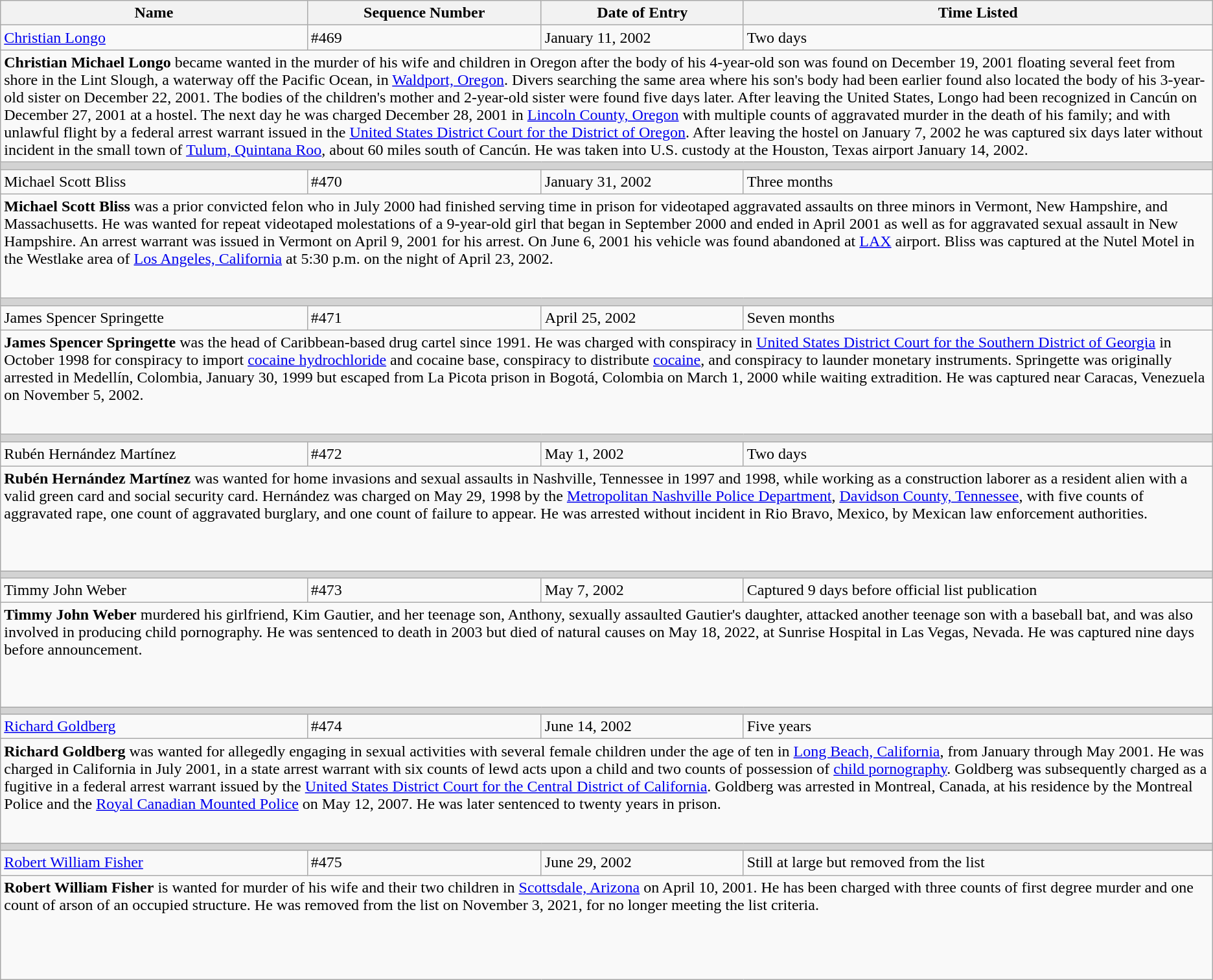<table class="wikitable">
<tr>
<th>Name</th>
<th>Sequence Number</th>
<th>Date of Entry</th>
<th>Time Listed</th>
</tr>
<tr>
<td height="10"><a href='#'>Christian Longo</a></td>
<td>#469</td>
<td>January 11, 2002</td>
<td>Two days</td>
</tr>
<tr>
<td colspan="4" valign="top" height="100"><strong>Christian Michael Longo</strong> became wanted in the murder of his wife and children in Oregon after the body of his 4-year-old son was found on December 19, 2001 floating several feet from shore in the Lint Slough, a waterway off the Pacific Ocean, in <a href='#'>Waldport, Oregon</a>. Divers searching the same area where his son's body had been earlier found also located the body of his 3-year-old sister on December 22, 2001. The bodies of the children's mother and 2-year-old sister were found five days later. After leaving the United States, Longo had been recognized in Cancún on December 27, 2001 at a hostel. The next day he was charged December 28, 2001 in <a href='#'>Lincoln County, Oregon</a> with multiple counts of aggravated murder in the death of his family; and with unlawful flight by a federal arrest warrant issued in the <a href='#'>United States District Court for the District of Oregon</a>. After leaving the hostel  on January 7, 2002 he was captured six days later without incident in the small town of <a href='#'>Tulum, Quintana Roo</a>, about 60 miles south of Cancún. He was taken into U.S. custody at the Houston, Texas airport January 14, 2002.</td>
</tr>
<tr>
<td colSpan="4" style="background-color:lightgrey;"></td>
</tr>
<tr>
<td height="10">Michael Scott Bliss</td>
<td>#470</td>
<td>January 31, 2002</td>
<td>Three months</td>
</tr>
<tr>
<td colspan="4" valign="top" height="100"><strong>Michael Scott Bliss</strong> was a prior convicted felon who in July 2000 had finished serving time in prison for videotaped aggravated assaults on three minors in Vermont, New Hampshire, and Massachusetts. He was wanted for repeat videotaped molestations of a 9-year-old girl that began in September 2000 and ended in April 2001 as well as for aggravated sexual assault in New Hampshire. An arrest warrant was issued in Vermont on April 9, 2001 for his arrest. On June 6, 2001 his vehicle was found abandoned at <a href='#'>LAX</a> airport. Bliss was captured at the Nutel Motel in the Westlake area of <a href='#'>Los Angeles, California</a> at 5:30 p.m. on the night of April 23, 2002.</td>
</tr>
<tr>
<td colSpan="4" style="background-color:lightgrey;"></td>
</tr>
<tr>
<td height="10">James Spencer Springette</td>
<td>#471</td>
<td>April 25, 2002</td>
<td>Seven months</td>
</tr>
<tr>
<td colspan="4" valign="top" height="100"><strong>James Spencer Springette</strong> was the head of Caribbean-based drug cartel since 1991. He was charged with conspiracy in <a href='#'>United States District Court for the Southern District of Georgia</a> in October 1998 for conspiracy to import <a href='#'>cocaine hydrochloride</a> and cocaine base, conspiracy to distribute <a href='#'>cocaine</a>, and conspiracy to launder monetary instruments. Springette was originally arrested in Medellín, Colombia, January 30, 1999 but escaped from La Picota prison in Bogotá, Colombia on March 1, 2000 while waiting extradition. He was captured near Caracas, Venezuela on November 5, 2002.</td>
</tr>
<tr>
<td colSpan="4" style="background-color:lightgrey;"></td>
</tr>
<tr>
<td height="10">Rubén Hernández Martínez</td>
<td>#472</td>
<td>May 1, 2002</td>
<td>Two days</td>
</tr>
<tr>
<td colspan="4" valign="top" height="100"><strong>Rubén Hernández Martínez</strong> was wanted for home invasions and sexual assaults in Nashville, Tennessee in 1997 and 1998, while working as a construction laborer as a resident alien with a valid green card and social security card. Hernández was charged on May 29, 1998 by the <a href='#'>Metropolitan Nashville Police Department</a>, <a href='#'>Davidson County, Tennessee</a>, with five counts of aggravated rape, one count of aggravated burglary, and one count of failure to appear. He was arrested without incident in Rio Bravo, Mexico, by Mexican law enforcement authorities.</td>
</tr>
<tr>
<td colSpan="4" style="background-color:lightgrey;"></td>
</tr>
<tr>
<td height="10">Timmy John Weber</td>
<td>#473</td>
<td>May 7, 2002</td>
<td>Captured 9 days before official list publication</td>
</tr>
<tr>
<td colspan="4" valign="top" height="100"><strong>Timmy John Weber</strong> murdered his girlfriend, Kim Gautier, and her teenage son, Anthony, sexually assaulted Gautier's daughter, attacked another teenage son with a baseball bat, and was also involved in producing child pornography. He was sentenced to death in 2003 but died of natural causes on May 18, 2022, at Sunrise Hospital in Las Vegas, Nevada. He was captured nine days before announcement.</td>
</tr>
<tr>
<td colSpan="4" style="background-color:lightgrey;"></td>
</tr>
<tr>
<td height="10"><a href='#'>Richard Goldberg</a></td>
<td>#474</td>
<td>June 14, 2002</td>
<td>Five years</td>
</tr>
<tr>
<td colspan="4" valign="top" height="100"><strong>Richard Goldberg</strong> was wanted for allegedly engaging in sexual activities with several female children under the age of ten in <a href='#'>Long Beach, California</a>, from January through May 2001. He was charged in California in July 2001, in a state arrest warrant with six counts of lewd acts upon a child and two counts of possession of <a href='#'>child pornography</a>. Goldberg was subsequently charged as a fugitive in a federal arrest warrant issued by the <a href='#'>United States District Court for the Central District of California</a>. Goldberg was arrested in Montreal, Canada, at his residence by the Montreal Police and the <a href='#'>Royal Canadian Mounted Police</a> on May 12, 2007. He was later sentenced to twenty years in prison.</td>
</tr>
<tr>
<td colSpan="4" style="background-color:lightgrey;"></td>
</tr>
<tr>
<td height="10"><a href='#'>Robert William Fisher</a></td>
<td>#475</td>
<td>June 29, 2002</td>
<td>Still at large but removed from the list</td>
</tr>
<tr>
<td colspan="4" valign="top" height="100"><strong>Robert William Fisher</strong> is wanted for murder of his wife and their two children in <a href='#'>Scottsdale, Arizona</a> on April 10, 2001. He has been charged with three counts of first degree murder and one count of arson of an occupied structure. He was removed from the list on November 3, 2021, for no longer meeting the list criteria.</td>
</tr>
</table>
